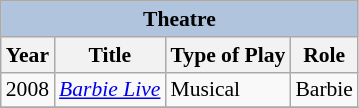<table class="wikitable" style="font-size: 90%;">
<tr>
<th colspan="4" style="background: LightSteelBlue;">Theatre</th>
</tr>
<tr>
<th>Year</th>
<th>Title</th>
<th>Type of Play</th>
<th>Role</th>
</tr>
<tr>
<td>2008</td>
<td><em><a href='#'>Barbie Live</a></em></td>
<td>Musical</td>
<td>Barbie</td>
</tr>
<tr>
</tr>
</table>
